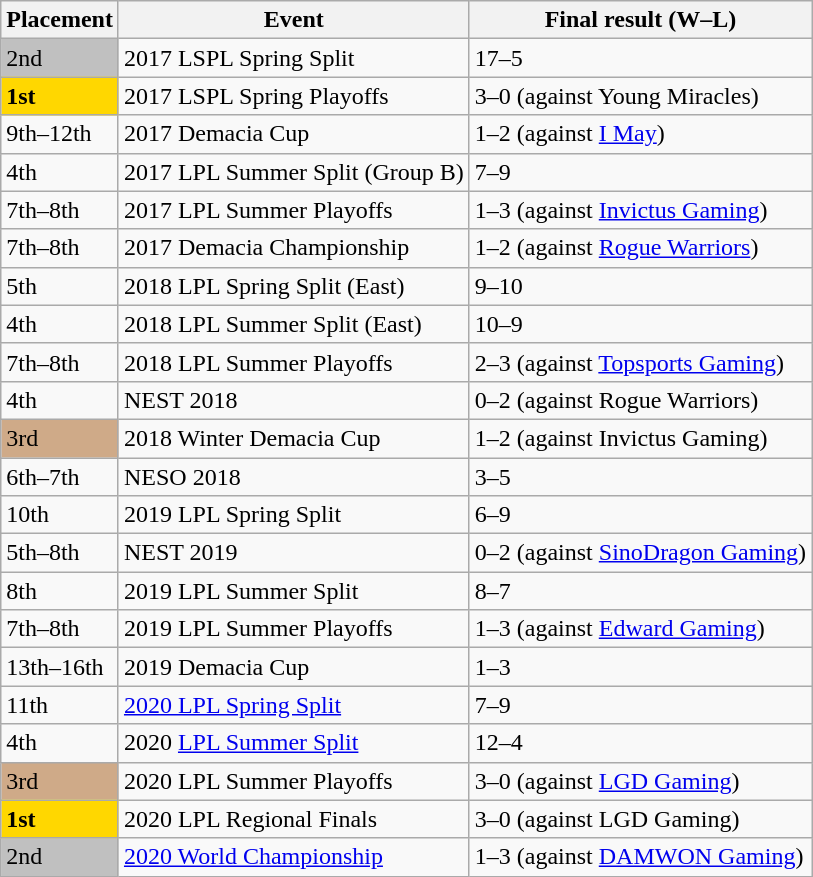<table class="wikitable sortable mw-collapsible mw-collapsed">
<tr>
<th>Placement</th>
<th>Event</th>
<th>Final result (W–L)</th>
</tr>
<tr>
<td style="background-color:Silver;"> 2nd</td>
<td> 2017 LSPL Spring Split</td>
<td> 17–5</td>
</tr>
<tr>
<td style="background-color:Gold;"> <strong>1st</strong></td>
<td> 2017 LSPL Spring Playoffs</td>
<td> 3–0 (against Young Miracles)</td>
</tr>
<tr>
<td> 9th–12th</td>
<td> 2017 Demacia Cup</td>
<td> 1–2 (against <a href='#'>I May</a>)</td>
</tr>
<tr>
<td> 4th</td>
<td> 2017 LPL Summer Split (Group B)</td>
<td> 7–9</td>
</tr>
<tr>
<td> 7th–8th</td>
<td> 2017 LPL Summer Playoffs</td>
<td> 1–3 (against <a href='#'>Invictus Gaming</a>)</td>
</tr>
<tr>
<td> 7th–8th</td>
<td> 2017 Demacia Championship</td>
<td> 1–2 (against <a href='#'>Rogue Warriors</a>)</td>
</tr>
<tr>
<td> 5th</td>
<td> 2018 LPL Spring Split (East)</td>
<td> 9–10</td>
</tr>
<tr>
<td> 4th</td>
<td> 2018 LPL Summer Split (East)</td>
<td> 10–9</td>
</tr>
<tr>
<td> 7th–8th</td>
<td> 2018 LPL Summer Playoffs</td>
<td> 2–3 (against <a href='#'>Topsports Gaming</a>)</td>
</tr>
<tr>
<td> 4th</td>
<td> NEST 2018</td>
<td> 0–2 (against Rogue Warriors)</td>
</tr>
<tr>
<td style="background-color:#CFAA88;"> 3rd</td>
<td> 2018 Winter Demacia Cup</td>
<td> 1–2 (against Invictus Gaming)</td>
</tr>
<tr>
<td> 6th–7th</td>
<td> NESO 2018</td>
<td> 3–5</td>
</tr>
<tr>
<td> 10th</td>
<td> 2019 LPL Spring Split</td>
<td> 6–9</td>
</tr>
<tr>
<td> 5th–8th</td>
<td> NEST 2019</td>
<td> 0–2 (against <a href='#'>SinoDragon Gaming</a>)</td>
</tr>
<tr>
<td> 8th</td>
<td> 2019 LPL Summer Split</td>
<td> 8–7</td>
</tr>
<tr>
<td> 7th–8th</td>
<td> 2019 LPL Summer Playoffs</td>
<td> 1–3 (against <a href='#'>Edward Gaming</a>)</td>
</tr>
<tr>
<td> 13th–16th</td>
<td> 2019 Demacia Cup</td>
<td> 1–3</td>
</tr>
<tr>
<td> 11th</td>
<td> <a href='#'>2020 LPL Spring Split</a></td>
<td> 7–9</td>
</tr>
<tr>
<td> 4th</td>
<td> 2020 <a href='#'>LPL Summer Split</a></td>
<td> 12–4</td>
</tr>
<tr>
<td style="background-color:#CFAA88;"> 3rd</td>
<td> 2020 LPL Summer Playoffs</td>
<td> 3–0 (against <a href='#'>LGD Gaming</a>)</td>
</tr>
<tr>
<td style="background-color:Gold;"> <strong>1st</strong></td>
<td> 2020 LPL Regional Finals</td>
<td> 3–0 (against LGD Gaming)</td>
</tr>
<tr>
<td style="background-color:Silver;"> 2nd</td>
<td> <a href='#'>2020 World Championship</a></td>
<td> 1–3 (against <a href='#'>DAMWON Gaming</a>)</td>
</tr>
</table>
